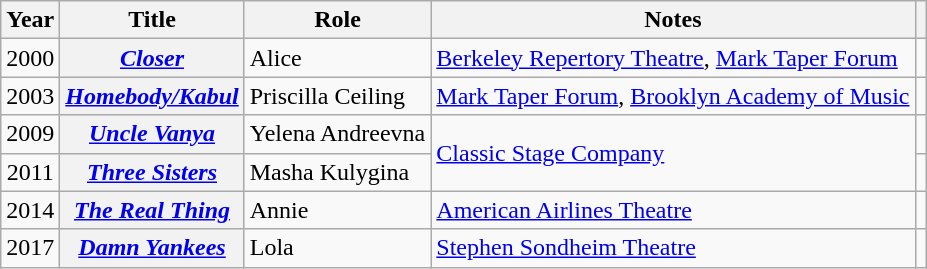<table class="wikitable sortable plainrowheaders">
<tr>
<th scope="col">Year</th>
<th scope="col">Title</th>
<th scope="col">Role</th>
<th scope="col">Notes</th>
<th scope="col"></th>
</tr>
<tr>
<td align="center">2000</td>
<th scope="row"><em><a href='#'>Closer</a></em></th>
<td>Alice</td>
<td><a href='#'>Berkeley Repertory Theatre</a>, <a href='#'>Mark Taper Forum</a></td>
<td></td>
</tr>
<tr>
<td align="center">2003</td>
<th scope="row"><em><a href='#'>Homebody/Kabul</a></em></th>
<td>Priscilla Ceiling</td>
<td><a href='#'>Mark Taper Forum</a>, <a href='#'>Brooklyn Academy of Music</a></td>
<td></td>
</tr>
<tr>
<td align="center">2009</td>
<th scope="row"><em><a href='#'>Uncle Vanya</a></em></th>
<td>Yelena Andreevna</td>
<td rowspan="2"><a href='#'>Classic Stage Company</a></td>
<td></td>
</tr>
<tr>
<td align="center">2011</td>
<th scope="row"><em><a href='#'>Three Sisters</a></em></th>
<td>Masha Kulygina</td>
<td></td>
</tr>
<tr>
<td align="center">2014</td>
<th scope="row"><em><a href='#'>The Real Thing</a></em></th>
<td>Annie</td>
<td><a href='#'>American Airlines Theatre</a></td>
<td></td>
</tr>
<tr>
<td align=center>2017</td>
<th scope=row><em><a href='#'>Damn Yankees</a></em></th>
<td>Lola</td>
<td><a href='#'>Stephen Sondheim Theatre</a></td>
<td></td>
</tr>
</table>
